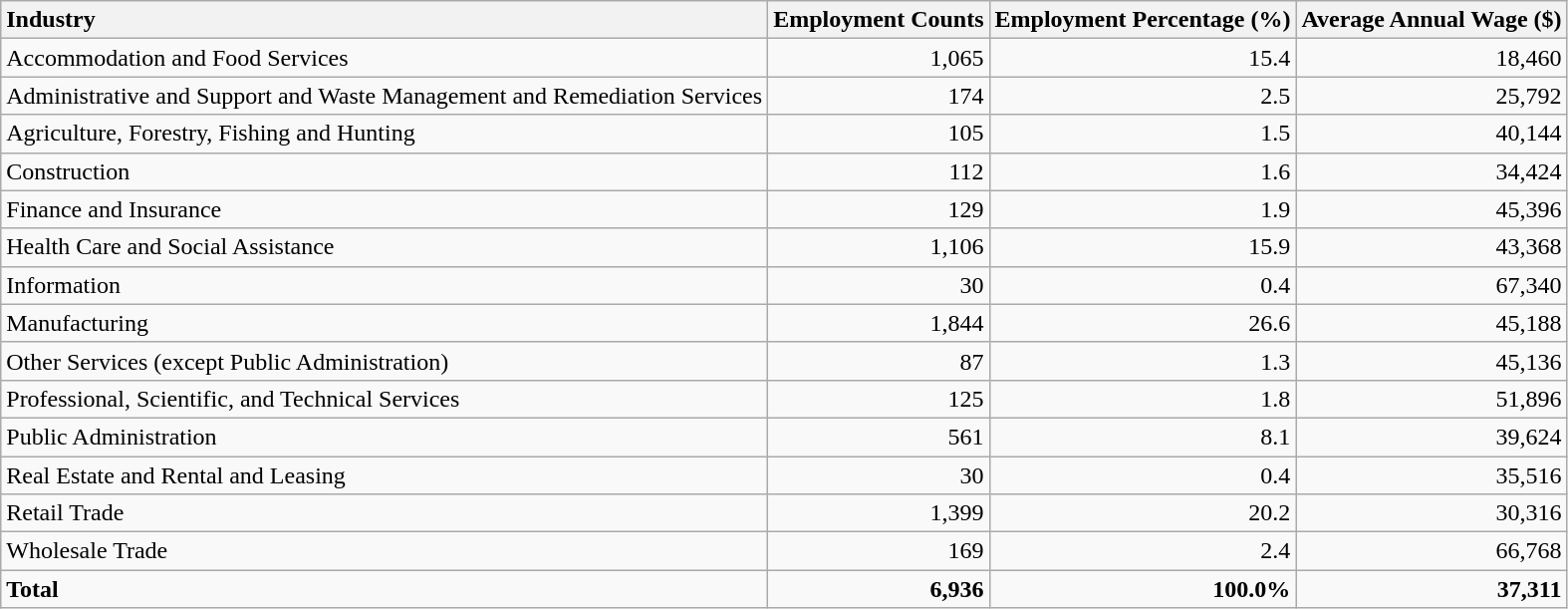<table class="wikitable sortable">
<tr>
<th style="text-align:left;">Industry</th>
<th style="text-align:right;">Employment Counts</th>
<th style="text-align:right;">Employment Percentage (%)</th>
<th style="text-align:right;">Average Annual Wage ($)</th>
</tr>
<tr>
<td style="text-align:left;">Accommodation and Food Services</td>
<td style="text-align:right;">1,065</td>
<td style="text-align:right;">15.4</td>
<td style="text-align:right;">18,460</td>
</tr>
<tr>
<td style="text-align:left;">Administrative and Support and Waste Management and Remediation Services</td>
<td style="text-align:right;">174</td>
<td style="text-align:right;">2.5</td>
<td style="text-align:right;">25,792</td>
</tr>
<tr>
<td style="text-align:left;">Agriculture, Forestry, Fishing and Hunting</td>
<td style="text-align:right;">105</td>
<td style="text-align:right;">1.5</td>
<td style="text-align:right;">40,144</td>
</tr>
<tr>
<td style="text-align:left;">Construction</td>
<td style="text-align:right;">112</td>
<td style="text-align:right;">1.6</td>
<td style="text-align:right;">34,424</td>
</tr>
<tr>
<td style="text-align:left;">Finance and Insurance</td>
<td style="text-align:right;">129</td>
<td style="text-align:right;">1.9</td>
<td style="text-align:right;">45,396</td>
</tr>
<tr>
<td style="text-align:left;">Health Care and Social Assistance</td>
<td style="text-align:right;">1,106</td>
<td style="text-align:right;">15.9</td>
<td style="text-align:right;">43,368</td>
</tr>
<tr>
<td style="text-align:left;">Information</td>
<td style="text-align:right;">30</td>
<td style="text-align:right;">0.4</td>
<td style="text-align:right;">67,340</td>
</tr>
<tr>
<td style="text-align:left;">Manufacturing</td>
<td style="text-align:right;">1,844</td>
<td style="text-align:right;">26.6</td>
<td style="text-align:right;">45,188</td>
</tr>
<tr>
<td style="text-align:left;">Other Services (except Public Administration)</td>
<td style="text-align:right;">87</td>
<td style="text-align:right;">1.3</td>
<td style="text-align:right;">45,136</td>
</tr>
<tr>
<td style="text-align:left;">Professional, Scientific, and Technical Services</td>
<td style="text-align:right;">125</td>
<td style="text-align:right;">1.8</td>
<td style="text-align:right;">51,896</td>
</tr>
<tr>
<td style="text-align:left;">Public Administration</td>
<td style="text-align:right;">561</td>
<td style="text-align:right;">8.1</td>
<td style="text-align:right;">39,624</td>
</tr>
<tr>
<td style="text-align:left;">Real Estate and Rental and Leasing</td>
<td style="text-align:right;">30</td>
<td style="text-align:right;">0.4</td>
<td style="text-align:right;">35,516</td>
</tr>
<tr>
<td style="text-align:left;">Retail Trade</td>
<td style="text-align:right;">1,399</td>
<td style="text-align:right;">20.2</td>
<td style="text-align:right;">30,316</td>
</tr>
<tr>
<td style="text-align:left;">Wholesale Trade</td>
<td style="text-align:right;">169</td>
<td style="text-align:right;">2.4</td>
<td style="text-align:right;">66,768</td>
</tr>
<tr>
<td style="text-align:left; font-weight:bold;"><strong>Total</strong></td>
<td style="text-align:right; font-weight:bold;"><strong>6,936</strong></td>
<td style="text-align:right; font-weight:bold;"><strong>100.0%</strong></td>
<td style="text-align:right; font-weight:bold;"><strong>37,311</strong></td>
</tr>
</table>
